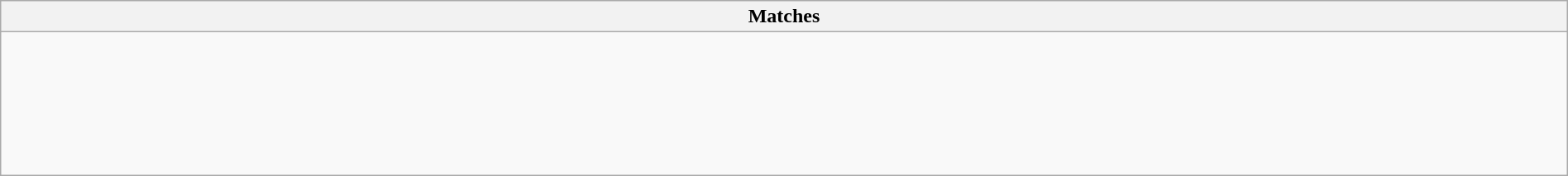<table class="wikitable collapsible collapsed" style="width:100%;">
<tr>
<th>Matches</th>
</tr>
<tr>
<td><br><br><br><br><br><br></td>
</tr>
</table>
